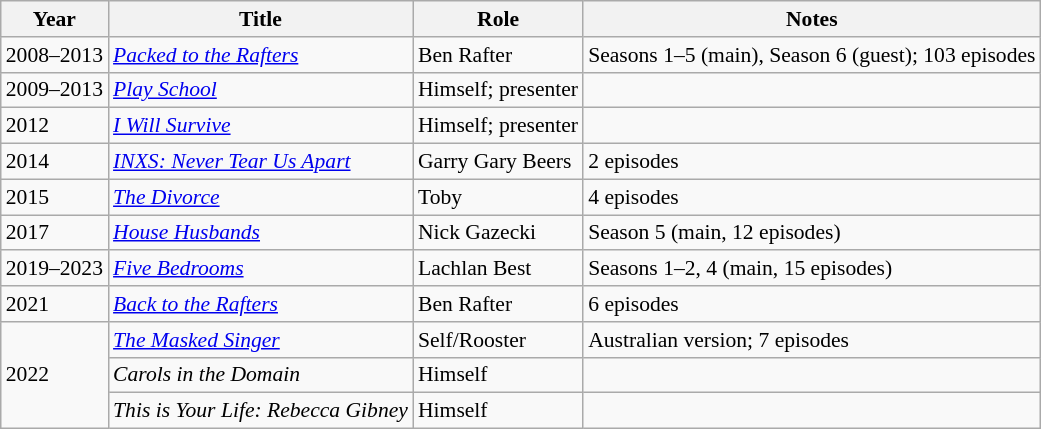<table class="wikitable sortable" style="font-size: 90%;">
<tr>
<th>Year</th>
<th>Title</th>
<th>Role</th>
<th>Notes</th>
</tr>
<tr>
<td>2008–2013</td>
<td><em><a href='#'>Packed to the Rafters</a></em></td>
<td>Ben Rafter</td>
<td>Seasons 1–5 (main), Season 6 (guest); 103 episodes</td>
</tr>
<tr>
<td>2009–2013</td>
<td><em><a href='#'>Play School</a></em></td>
<td>Himself; presenter</td>
<td></td>
</tr>
<tr>
<td>2012</td>
<td><em><a href='#'>I Will Survive</a></em></td>
<td>Himself; presenter</td>
<td></td>
</tr>
<tr>
<td>2014</td>
<td><em><a href='#'>INXS: Never Tear Us Apart</a></em> </td>
<td>Garry Gary Beers</td>
<td>2 episodes</td>
</tr>
<tr>
<td>2015</td>
<td><em><a href='#'>The Divorce</a></em></td>
<td>Toby</td>
<td>4 episodes</td>
</tr>
<tr>
<td>2017</td>
<td><em><a href='#'>House Husbands</a></em> </td>
<td>Nick Gazecki</td>
<td>Season 5 (main, 12 episodes)</td>
</tr>
<tr>
<td>2019–2023</td>
<td><em><a href='#'>Five Bedrooms</a></em></td>
<td>Lachlan Best</td>
<td>Seasons 1–2, 4 (main, 15 episodes)</td>
</tr>
<tr>
<td>2021</td>
<td><em><a href='#'>Back to the Rafters</a></em></td>
<td>Ben Rafter</td>
<td>6 episodes</td>
</tr>
<tr>
<td rowspan="3">2022</td>
<td><em><a href='#'>The Masked Singer</a></em></td>
<td>Self/Rooster</td>
<td>Australian version; 7 episodes</td>
</tr>
<tr>
<td><em>Carols in the Domain</em></td>
<td>Himself</td>
<td></td>
</tr>
<tr>
<td><em>This is Your Life: Rebecca Gibney</em></td>
<td>Himself</td>
<td></td>
</tr>
</table>
